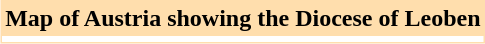<table border="0" cellpadding="2" cellspacing="1" style="float:right; empty-cells:show; margin-left:1em; margin-bottom:0.5em; background:#FFDEAD;">
<tr>
<th>Map of Austria showing the Diocese of Leoben</th>
</tr>
<tr --- bgcolor="#FFFFFF">
<td align="center"></td>
</tr>
</table>
